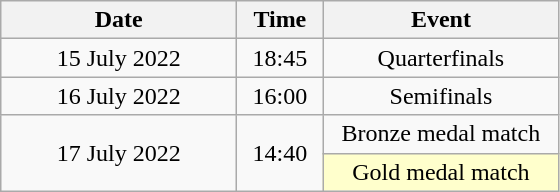<table class = "wikitable" style="text-align:center;">
<tr>
<th width=150>Date</th>
<th width=50>Time</th>
<th width=150>Event</th>
</tr>
<tr>
<td>15 July 2022</td>
<td>18:45</td>
<td>Quarterfinals</td>
</tr>
<tr>
<td>16 July 2022</td>
<td>16:00</td>
<td>Semifinals</td>
</tr>
<tr>
<td rowspan=2>17 July 2022</td>
<td rowspan=2>14:40</td>
<td>Bronze medal match</td>
</tr>
<tr>
<td bgcolor=ffffcc>Gold medal match</td>
</tr>
</table>
